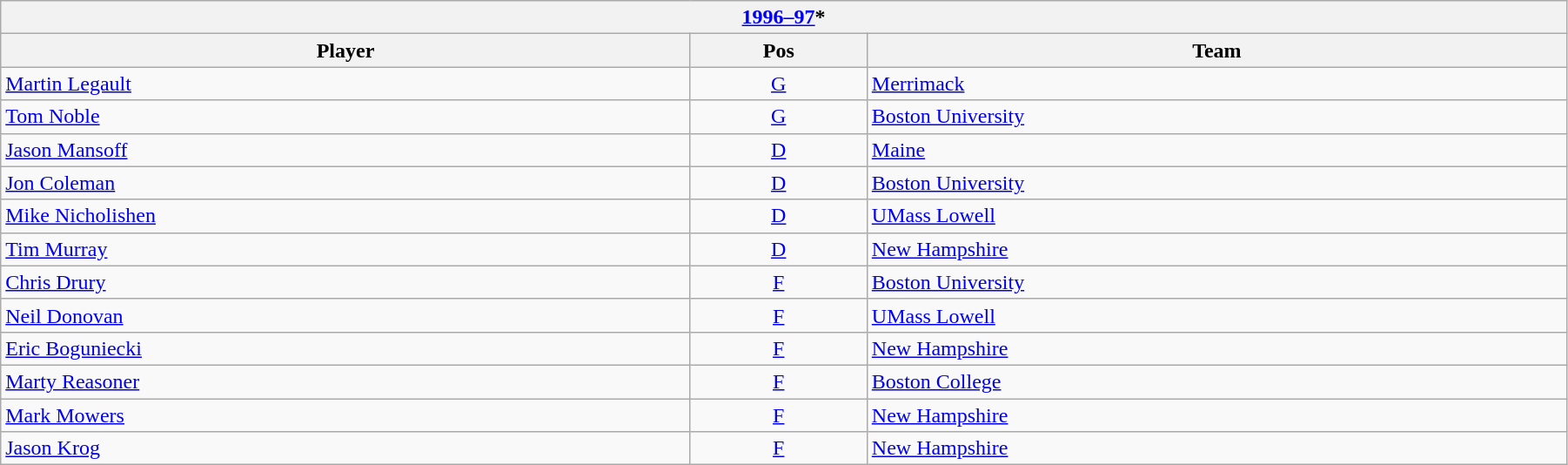<table class="wikitable" width=95%>
<tr>
<th colspan=3><a href='#'>1996–97</a>*</th>
</tr>
<tr>
<th>Player</th>
<th>Pos</th>
<th>Team</th>
</tr>
<tr>
<td><a href='#'>Martin Legault</a></td>
<td align=center><a href='#'>G</a></td>
<td><a href='#'>Merrimack</a></td>
</tr>
<tr>
<td><a href='#'>Tom Noble</a></td>
<td align=center><a href='#'>G</a></td>
<td><a href='#'>Boston University</a></td>
</tr>
<tr>
<td><a href='#'>Jason Mansoff</a></td>
<td align=center><a href='#'>D</a></td>
<td><a href='#'>Maine</a></td>
</tr>
<tr>
<td><a href='#'>Jon Coleman</a></td>
<td align=center><a href='#'>D</a></td>
<td><a href='#'>Boston University</a></td>
</tr>
<tr>
<td><a href='#'>Mike Nicholishen</a></td>
<td align=center><a href='#'>D</a></td>
<td><a href='#'>UMass Lowell</a></td>
</tr>
<tr>
<td><a href='#'>Tim Murray</a></td>
<td align=center><a href='#'>D</a></td>
<td><a href='#'>New Hampshire</a></td>
</tr>
<tr>
<td><a href='#'>Chris Drury</a></td>
<td align=center><a href='#'>F</a></td>
<td><a href='#'>Boston University</a></td>
</tr>
<tr>
<td><a href='#'>Neil Donovan</a></td>
<td align=center><a href='#'>F</a></td>
<td><a href='#'>UMass Lowell</a></td>
</tr>
<tr>
<td><a href='#'>Eric Boguniecki</a></td>
<td align=center><a href='#'>F</a></td>
<td><a href='#'>New Hampshire</a></td>
</tr>
<tr>
<td><a href='#'>Marty Reasoner</a></td>
<td align=center><a href='#'>F</a></td>
<td><a href='#'>Boston College</a></td>
</tr>
<tr>
<td><a href='#'>Mark Mowers</a></td>
<td align=center><a href='#'>F</a></td>
<td><a href='#'>New Hampshire</a></td>
</tr>
<tr>
<td><a href='#'>Jason Krog</a></td>
<td align=center><a href='#'>F</a></td>
<td><a href='#'>New Hampshire</a></td>
</tr>
</table>
